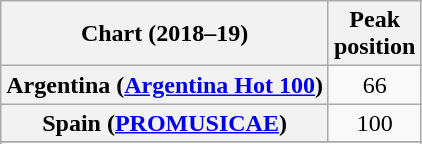<table class="wikitable sortable plainrowheaders" style="text-align:center">
<tr>
<th scope="col">Chart (2018–19)</th>
<th scope="col">Peak<br> position</th>
</tr>
<tr>
<th scope="row">Argentina (<a href='#'>Argentina Hot 100</a>)</th>
<td>66</td>
</tr>
<tr>
<th scope="row">Spain (<a href='#'>PROMUSICAE</a>)</th>
<td>100</td>
</tr>
<tr>
</tr>
<tr>
</tr>
</table>
